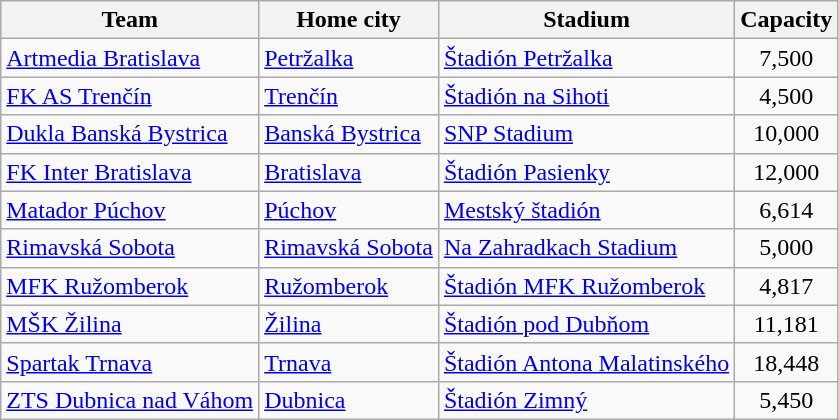<table class="wikitable sortable">
<tr>
<th>Team</th>
<th>Home city</th>
<th>Stadium</th>
<th>Capacity</th>
</tr>
<tr>
<td><a href='#'>Artmedia Bratislava</a></td>
<td><a href='#'>Petržalka</a></td>
<td><a href='#'>Štadión Petržalka</a></td>
<td align="center">7,500</td>
</tr>
<tr>
<td><a href='#'>FK AS Trenčín</a></td>
<td><a href='#'>Trenčín</a></td>
<td><a href='#'>Štadión na Sihoti</a></td>
<td align="center">4,500</td>
</tr>
<tr>
<td><a href='#'>Dukla Banská Bystrica</a></td>
<td><a href='#'>Banská Bystrica</a></td>
<td><a href='#'>SNP Stadium</a></td>
<td align="center">10,000</td>
</tr>
<tr>
<td><a href='#'>FK Inter Bratislava</a></td>
<td><a href='#'>Bratislava</a></td>
<td><a href='#'>Štadión Pasienky</a></td>
<td align="center">12,000</td>
</tr>
<tr>
<td><a href='#'>Matador Púchov</a></td>
<td><a href='#'>Púchov</a></td>
<td><a href='#'>Mestský štadión</a></td>
<td align="center">6,614</td>
</tr>
<tr>
<td><a href='#'>Rimavská Sobota</a></td>
<td><a href='#'>Rimavská Sobota</a></td>
<td><a href='#'>Na Zahradkach Stadium</a></td>
<td align="center">5,000</td>
</tr>
<tr>
<td><a href='#'>MFK Ružomberok</a></td>
<td><a href='#'>Ružomberok</a></td>
<td><a href='#'>Štadión MFK Ružomberok</a></td>
<td align="center">4,817</td>
</tr>
<tr>
<td><a href='#'>MŠK Žilina</a></td>
<td><a href='#'>Žilina</a></td>
<td><a href='#'>Štadión pod Dubňom</a></td>
<td align="center">11,181</td>
</tr>
<tr>
<td><a href='#'>Spartak Trnava</a></td>
<td><a href='#'>Trnava</a></td>
<td><a href='#'>Štadión Antona Malatinského</a></td>
<td align="center">18,448</td>
</tr>
<tr>
<td><a href='#'>ZTS Dubnica nad Váhom</a></td>
<td><a href='#'>Dubnica</a></td>
<td><a href='#'>Štadión Zimný</a></td>
<td align="center">5,450</td>
</tr>
</table>
